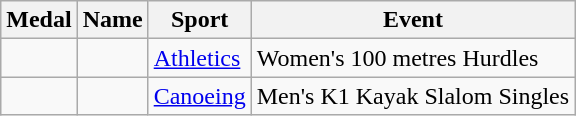<table class="wikitable sortable">
<tr>
<th>Medal</th>
<th>Name</th>
<th>Sport</th>
<th>Event</th>
</tr>
<tr>
<td></td>
<td></td>
<td><a href='#'>Athletics</a></td>
<td>Women's 100 metres Hurdles</td>
</tr>
<tr>
<td></td>
<td></td>
<td><a href='#'>Canoeing</a></td>
<td>Men's K1 Kayak Slalom Singles</td>
</tr>
</table>
